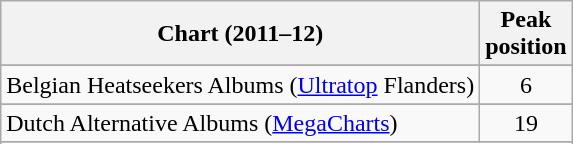<table class="wikitable sortable">
<tr>
<th>Chart (2011–12)</th>
<th>Peak<br>position</th>
</tr>
<tr>
</tr>
<tr>
<td>Belgian Heatseekers Albums (<a href='#'>Ultratop</a> Flanders)</td>
<td align="center">6</td>
</tr>
<tr>
</tr>
<tr>
<td>Dutch Alternative Albums (<a href='#'>MegaCharts</a>)</td>
<td align="center">19</td>
</tr>
<tr>
</tr>
<tr>
</tr>
<tr>
</tr>
<tr>
</tr>
<tr>
</tr>
</table>
